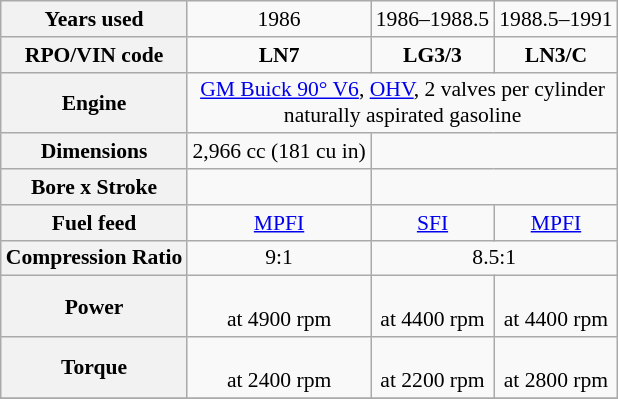<table class="wikitable" style="text-align:center; font-size:90%;">
<tr>
<th>Years used</th>
<td>1986</td>
<td>1986–1988.5</td>
<td>1988.5–1991</td>
</tr>
<tr>
<th>RPO/VIN code</th>
<td><strong>LN7</strong></td>
<td><strong>LG3/3</strong></td>
<td><strong>LN3/C</strong></td>
</tr>
<tr>
<th>Engine</th>
<td colspan="3"><a href='#'>GM Buick 90° V6</a>, <a href='#'>OHV</a>, 2 valves per cylinder<br>naturally aspirated gasoline</td>
</tr>
<tr>
<th>Dimensions</th>
<td>2,966 cc (181 cu in)</td>
<td colspan="2"></td>
</tr>
<tr>
<th>Bore x Stroke</th>
<td></td>
<td colspan="2"></td>
</tr>
<tr>
<th>Fuel feed</th>
<td><a href='#'>MPFI</a></td>
<td><a href='#'>SFI</a></td>
<td><a href='#'>MPFI</a></td>
</tr>
<tr>
<th>Compression Ratio</th>
<td>9:1</td>
<td colspan="2">8.5:1</td>
</tr>
<tr>
<th>Power</th>
<td><br>at 4900 rpm</td>
<td><br>at 4400 rpm</td>
<td><br>at 4400 rpm</td>
</tr>
<tr>
<th>Torque</th>
<td><br>at 2400 rpm</td>
<td><br>at 2200 rpm</td>
<td><br>at 2800 rpm</td>
</tr>
<tr>
</tr>
</table>
